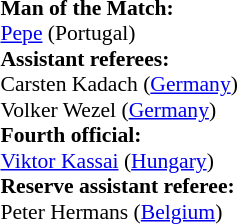<table style="width:100%; font-size:90%;">
<tr>
<td><br><strong>Man of the Match:</strong>
<br><a href='#'>Pepe</a> (Portugal)<br><strong>Assistant referees:</strong>
<br>Carsten Kadach (<a href='#'>Germany</a>)
<br>Volker Wezel (<a href='#'>Germany</a>)
<br><strong>Fourth official:</strong>
<br><a href='#'>Viktor Kassai</a> (<a href='#'>Hungary</a>)
<br><strong>Reserve assistant referee:</strong>
<br>Peter Hermans (<a href='#'>Belgium</a>)</td>
</tr>
</table>
